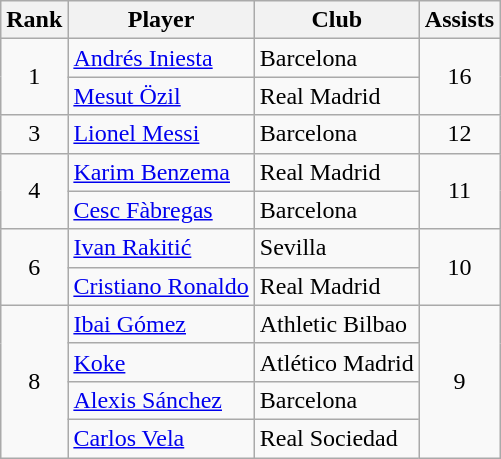<table class="wikitable" style="text-align:center">
<tr>
<th>Rank</th>
<th>Player</th>
<th>Club</th>
<th>Assists</th>
</tr>
<tr>
<td rowspan="2">1</td>
<td align="left"> <a href='#'>Andrés Iniesta</a></td>
<td align="left">Barcelona</td>
<td rowspan="2">16</td>
</tr>
<tr>
<td align="left"> <a href='#'>Mesut Özil</a></td>
<td align="left">Real Madrid</td>
</tr>
<tr>
<td>3</td>
<td align="left"> <a href='#'>Lionel Messi</a></td>
<td align="left">Barcelona</td>
<td>12</td>
</tr>
<tr>
<td rowspan="2">4</td>
<td align="left"> <a href='#'>Karim Benzema</a></td>
<td align="left">Real Madrid</td>
<td rowspan="2">11</td>
</tr>
<tr>
<td align="left"> <a href='#'>Cesc Fàbregas</a></td>
<td align="left">Barcelona</td>
</tr>
<tr>
<td rowspan="2">6</td>
<td align="left"> <a href='#'>Ivan Rakitić</a></td>
<td align="left">Sevilla</td>
<td rowspan="2">10</td>
</tr>
<tr>
<td align="left"> <a href='#'>Cristiano Ronaldo</a></td>
<td align="left">Real Madrid</td>
</tr>
<tr>
<td rowspan="4">8</td>
<td align="left"> <a href='#'>Ibai Gómez</a></td>
<td align="left">Athletic Bilbao</td>
<td rowspan="4">9</td>
</tr>
<tr>
<td align="left"> <a href='#'>Koke</a></td>
<td align="left">Atlético Madrid</td>
</tr>
<tr>
<td align="left"> <a href='#'>Alexis Sánchez</a></td>
<td align="left">Barcelona</td>
</tr>
<tr>
<td align="left"> <a href='#'>Carlos Vela</a></td>
<td align="left">Real Sociedad</td>
</tr>
</table>
